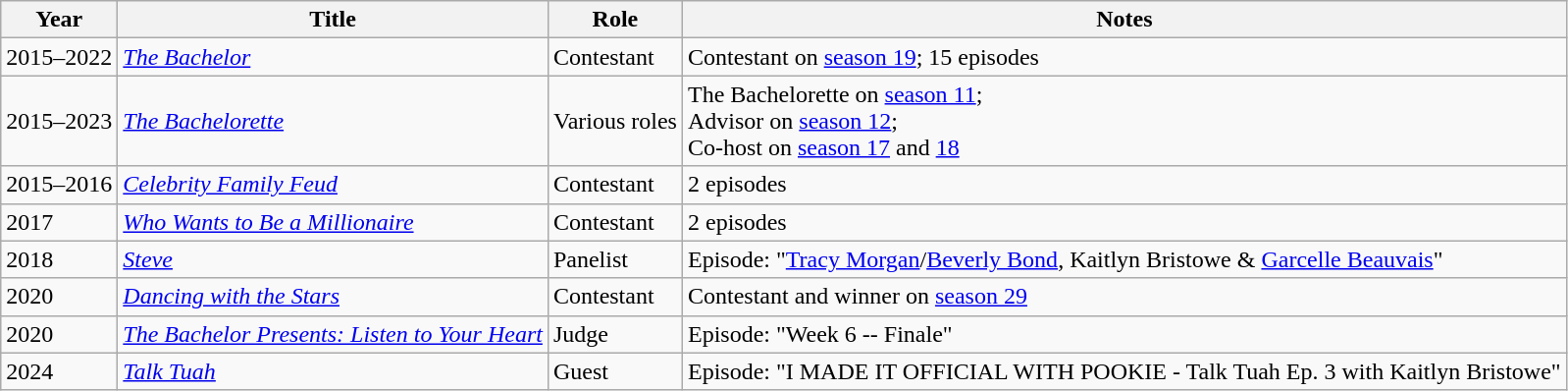<table class="wikitable">
<tr>
<th>Year</th>
<th>Title</th>
<th>Role</th>
<th>Notes</th>
</tr>
<tr>
<td>2015–2022</td>
<td><em><a href='#'>The Bachelor</a></em></td>
<td>Contestant</td>
<td>Contestant on <a href='#'>season 19</a>; 15 episodes</td>
</tr>
<tr>
<td>2015–2023</td>
<td><em><a href='#'>The Bachelorette</a></em></td>
<td>Various roles</td>
<td>The Bachelorette on <a href='#'>season 11</a>;<br>Advisor on <a href='#'>season 12</a>;<br>Co-host on <a href='#'>season 17</a> and <a href='#'>18</a></td>
</tr>
<tr>
<td>2015–2016</td>
<td><em><a href='#'>Celebrity Family Feud</a></em></td>
<td>Contestant</td>
<td>2 episodes</td>
</tr>
<tr>
<td>2017</td>
<td><em><a href='#'>Who Wants to Be a Millionaire</a></em></td>
<td>Contestant</td>
<td>2 episodes</td>
</tr>
<tr>
<td>2018</td>
<td><em><a href='#'>Steve</a></em></td>
<td>Panelist</td>
<td>Episode: "<a href='#'>Tracy Morgan</a>/<a href='#'>Beverly Bond</a>, Kaitlyn Bristowe & <a href='#'>Garcelle Beauvais</a>"</td>
</tr>
<tr>
<td>2020</td>
<td><em><a href='#'>Dancing with the Stars</a></em></td>
<td>Contestant</td>
<td>Contestant and winner on <a href='#'>season 29</a></td>
</tr>
<tr>
<td>2020</td>
<td><em><a href='#'>The Bachelor Presents: Listen to Your Heart</a></em></td>
<td>Judge</td>
<td>Episode: "Week 6 -- Finale"</td>
</tr>
<tr>
<td>2024</td>
<td><em><a href='#'>Talk Tuah</a></em></td>
<td>Guest</td>
<td>Episode: "I MADE IT OFFICIAL WITH POOKIE - Talk Tuah Ep. 3 with Kaitlyn Bristowe"</td>
</tr>
</table>
